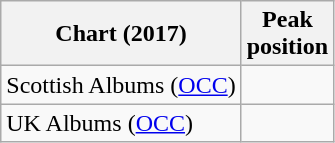<table class="wikitable">
<tr>
<th>Chart (2017)</th>
<th>Peak<br>position</th>
</tr>
<tr>
<td>Scottish Albums (<a href='#'>OCC</a>)</td>
<td></td>
</tr>
<tr>
<td>UK Albums (<a href='#'>OCC</a>)</td>
<td></td>
</tr>
</table>
